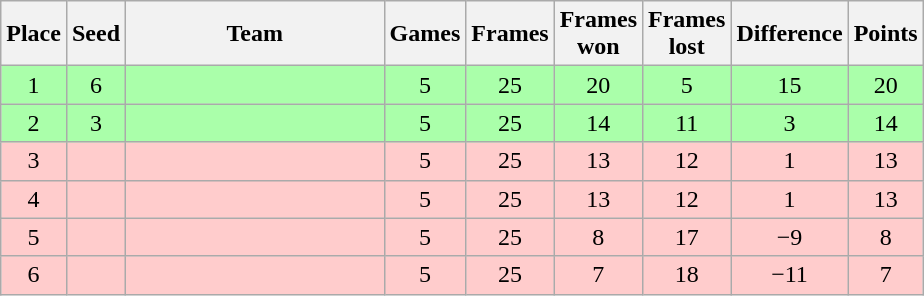<table class="wikitable" style="text-align: center;">
<tr>
<th width=20>Place</th>
<th width=20>Seed</th>
<th width=165>Team</th>
<th width=20>Games</th>
<th width=20>Frames</th>
<th width=20>Frames won</th>
<th width=20>Frames lost</th>
<th width=20>Difference</th>
<th width=20>Points</th>
</tr>
<tr style="background:#aaffaa;">
<td>1</td>
<td>6</td>
<td style="text-align:left;"><strong></strong></td>
<td>5</td>
<td>25</td>
<td>20</td>
<td>5</td>
<td>15</td>
<td>20</td>
</tr>
<tr style="background:#aaffaa;">
<td>2</td>
<td>3</td>
<td style="text-align:left;"><strong></strong></td>
<td>5</td>
<td>25</td>
<td>14</td>
<td>11</td>
<td>3</td>
<td>14</td>
</tr>
<tr style="background:#fcc;">
<td>3</td>
<td></td>
<td style="text-align:left;"></td>
<td>5</td>
<td>25</td>
<td>13</td>
<td>12</td>
<td>1</td>
<td>13</td>
</tr>
<tr style="background:#fcc;">
<td>4</td>
<td></td>
<td style="text-align:left;"></td>
<td>5</td>
<td>25</td>
<td>13</td>
<td>12</td>
<td>1</td>
<td>13</td>
</tr>
<tr style="background:#fcc;">
<td>5</td>
<td></td>
<td style="text-align:left;"></td>
<td>5</td>
<td>25</td>
<td>8</td>
<td>17</td>
<td>−9</td>
<td>8</td>
</tr>
<tr style="background:#fcc;">
<td>6</td>
<td></td>
<td style="text-align:left;"></td>
<td>5</td>
<td>25</td>
<td>7</td>
<td>18</td>
<td>−11</td>
<td>7</td>
</tr>
</table>
